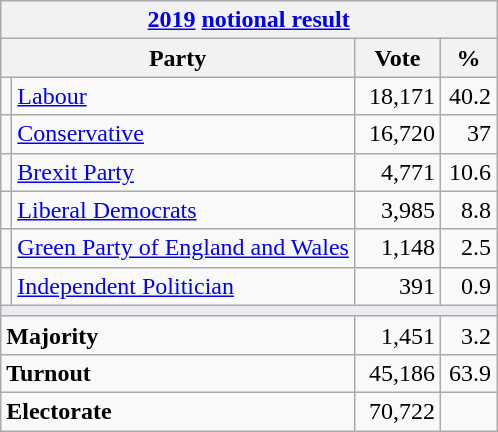<table class="wikitable">
<tr>
<th colspan="4"><a href='#'>2019</a> <a href='#'>notional result</a></th>
</tr>
<tr>
<th bgcolor="#DDDDFF" width="130px" colspan="2">Party</th>
<th bgcolor="#DDDDFF" width="50px">Vote</th>
<th bgcolor="#DDDDFF" width="30px">%</th>
</tr>
<tr>
<td></td>
<td><a href='#'>Labour</a></td>
<td align=right>18,171</td>
<td align=right>40.2</td>
</tr>
<tr>
<td></td>
<td><a href='#'>Conservative</a></td>
<td align=right>16,720</td>
<td align=right>37</td>
</tr>
<tr>
<td></td>
<td><a href='#'>Brexit Party</a></td>
<td align=right>4,771</td>
<td align=right>10.6</td>
</tr>
<tr>
<td></td>
<td><a href='#'>Liberal Democrats</a></td>
<td align=right>3,985</td>
<td align=right>8.8</td>
</tr>
<tr>
<td></td>
<td><a href='#'>Green Party of England and Wales</a></td>
<td align=right>1,148</td>
<td align=right>2.5</td>
</tr>
<tr>
<td></td>
<td><a href='#'>Independent Politician</a></td>
<td align=right>391</td>
<td align=right>0.9</td>
</tr>
<tr>
<td colspan="4" bgcolor="#EAECF0"></td>
</tr>
<tr>
<td colspan="2"><strong>Majority</strong></td>
<td align=right>1,451</td>
<td align=right>3.2</td>
</tr>
<tr>
<td colspan="2"><strong>Turnout</strong></td>
<td align=right>45,186</td>
<td align=right>63.9</td>
</tr>
<tr>
<td colspan="2"><strong>Electorate</strong></td>
<td align=right>70,722</td>
</tr>
</table>
